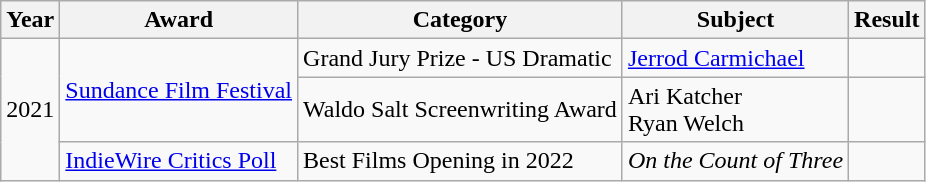<table class="wikitable">
<tr>
<th>Year</th>
<th>Award</th>
<th>Category</th>
<th>Subject</th>
<th>Result</th>
</tr>
<tr>
<td rowspan=3>2021</td>
<td rowspan=2><a href='#'>Sundance Film Festival</a></td>
<td>Grand Jury Prize - US Dramatic</td>
<td><a href='#'>Jerrod Carmichael</a></td>
<td></td>
</tr>
<tr>
<td>Waldo Salt Screenwriting Award</td>
<td>Ari Katcher<br>Ryan Welch</td>
<td></td>
</tr>
<tr>
<td><a href='#'>IndieWire Critics Poll</a></td>
<td>Best Films Opening in 2022</td>
<td><em>On the Count of Three</em></td>
<td></td>
</tr>
</table>
